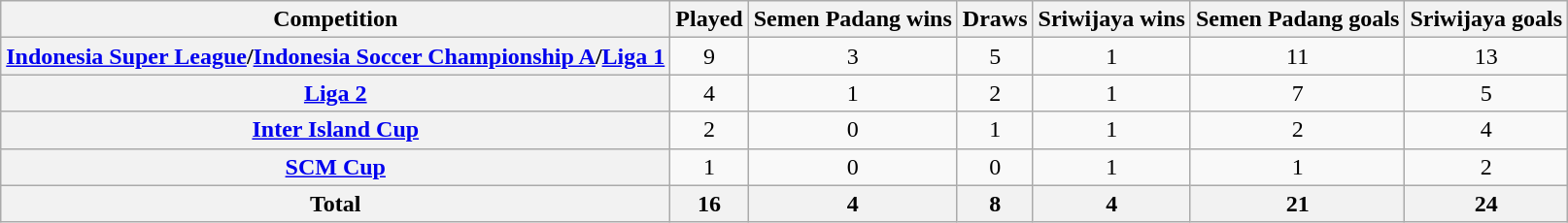<table class="sortable wikitable plainrowheaders" style="text-align:center">
<tr>
<th scope="col">Competition</th>
<th scope="col">Played</th>
<th scope="col">Semen Padang wins</th>
<th scope="col">Draws</th>
<th scope="col">Sriwijaya wins</th>
<th scope="col">Semen Padang goals</th>
<th scope="col">Sriwijaya goals</th>
</tr>
<tr>
<th scope="row"><a href='#'>Indonesia Super League</a>/<a href='#'>Indonesia Soccer Championship A</a>/<a href='#'>Liga 1</a></th>
<td>9</td>
<td>3</td>
<td>5</td>
<td>1</td>
<td>11</td>
<td>13</td>
</tr>
<tr>
<th scope="row"><a href='#'>Liga 2</a></th>
<td>4</td>
<td>1</td>
<td>2</td>
<td>1</td>
<td>7</td>
<td>5</td>
</tr>
<tr>
<th scope="row"><a href='#'>Inter Island Cup</a></th>
<td>2</td>
<td>0</td>
<td>1</td>
<td>1</td>
<td>2</td>
<td>4</td>
</tr>
<tr>
<th scope="row"><a href='#'>SCM Cup</a></th>
<td>1</td>
<td>0</td>
<td>0</td>
<td>1</td>
<td>1</td>
<td>2</td>
</tr>
<tr class="sortbottom">
<th scope="col"><strong>Total</strong></th>
<th><strong>16</strong></th>
<th>4</th>
<th>8</th>
<th>4</th>
<th><strong>21</strong></th>
<th><strong>24</strong></th>
</tr>
</table>
